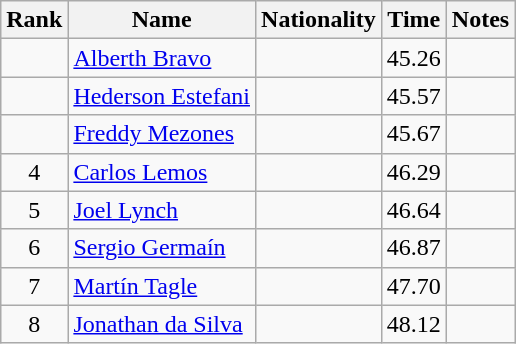<table class="wikitable sortable" style="text-align:center">
<tr>
<th>Rank</th>
<th>Name</th>
<th>Nationality</th>
<th>Time</th>
<th>Notes</th>
</tr>
<tr>
<td align=center></td>
<td align=left><a href='#'>Alberth Bravo</a></td>
<td align=left></td>
<td>45.26</td>
<td></td>
</tr>
<tr>
<td align=center></td>
<td align=left><a href='#'>Hederson Estefani</a></td>
<td align=left></td>
<td>45.57</td>
<td></td>
</tr>
<tr>
<td align=center></td>
<td align=left><a href='#'>Freddy Mezones</a></td>
<td align=left></td>
<td>45.67</td>
<td></td>
</tr>
<tr>
<td align=center>4</td>
<td align=left><a href='#'>Carlos Lemos</a></td>
<td align=left></td>
<td>46.29</td>
<td></td>
</tr>
<tr>
<td align=center>5</td>
<td align=left><a href='#'>Joel Lynch</a></td>
<td align=left></td>
<td>46.64</td>
<td></td>
</tr>
<tr>
<td align=center>6</td>
<td align=left><a href='#'>Sergio Germaín</a></td>
<td align=left></td>
<td>46.87</td>
<td></td>
</tr>
<tr>
<td align=center>7</td>
<td align=left><a href='#'>Martín Tagle</a></td>
<td align=left></td>
<td>47.70</td>
<td></td>
</tr>
<tr>
<td align=center>8</td>
<td align=left><a href='#'>Jonathan da Silva</a></td>
<td align=left></td>
<td>48.12</td>
<td></td>
</tr>
</table>
